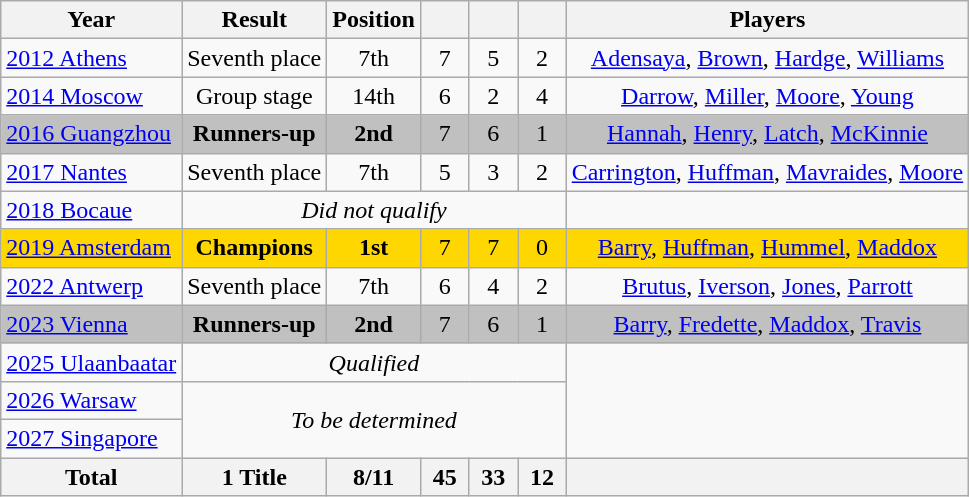<table class="wikitable" style="text-align: center;">
<tr>
<th>Year</th>
<th>Result</th>
<th>Position</th>
<th width=25px></th>
<th width=25px></th>
<th width=25px></th>
<th>Players</th>
</tr>
<tr>
<td style="text-align: left;"> <a href='#'>2012 Athens</a></td>
<td>Seventh place</td>
<td>7th</td>
<td>7</td>
<td>5</td>
<td>2</td>
<td><a href='#'>Adensaya</a>, <a href='#'>Brown</a>, <a href='#'>Hardge</a>, <a href='#'>Williams</a></td>
</tr>
<tr>
<td style="text-align: left;"> <a href='#'>2014 Moscow</a></td>
<td>Group stage</td>
<td>14th</td>
<td>6</td>
<td>2</td>
<td>4</td>
<td><a href='#'>Darrow</a>, <a href='#'>Miller</a>, <a href='#'>Moore</a>, <a href='#'>Young</a></td>
</tr>
<tr bgcolor=silver>
<td style="text-align: left;"> <a href='#'>2016 Guangzhou</a></td>
<td><strong>Runners-up</strong></td>
<td><strong>2nd</strong></td>
<td>7</td>
<td>6</td>
<td>1</td>
<td><a href='#'>Hannah</a>, <a href='#'>Henry</a>, <a href='#'>Latch</a>, <a href='#'>McKinnie</a></td>
</tr>
<tr>
<td style="text-align: left;"> <a href='#'>2017 Nantes</a></td>
<td>Seventh place</td>
<td>7th</td>
<td>5</td>
<td>3</td>
<td>2</td>
<td><a href='#'>Carrington</a>, <a href='#'>Huffman</a>, <a href='#'>Mavraides</a>, <a href='#'>Moore</a></td>
</tr>
<tr>
<td style="text-align: left;"> <a href='#'>2018 Bocaue</a></td>
<td colspan=5><em>Did not qualify</em></td>
</tr>
<tr bgcolor=gold>
<td style="text-align: left;"> <a href='#'>2019 Amsterdam</a></td>
<td><strong>Champions</strong></td>
<td><strong>1st</strong></td>
<td>7</td>
<td>7</td>
<td>0</td>
<td><a href='#'>Barry</a>, <a href='#'>Huffman</a>, <a href='#'>Hummel</a>, <a href='#'>Maddox</a></td>
</tr>
<tr>
<td style="text-align: left;"> <a href='#'>2022 Antwerp</a></td>
<td>Seventh place</td>
<td>7th</td>
<td>6</td>
<td>4</td>
<td>2</td>
<td><a href='#'>Brutus</a>, <a href='#'>Iverson</a>, <a href='#'>Jones</a>, <a href='#'>Parrott</a></td>
</tr>
<tr bgcolor=silver>
<td style="text-align: left;"> <a href='#'>2023 Vienna</a></td>
<td><strong>Runners-up</strong></td>
<td><strong>2nd</strong></td>
<td>7</td>
<td>6</td>
<td>1</td>
<td><a href='#'>Barry</a>, <a href='#'>Fredette</a>, <a href='#'>Maddox</a>, <a href='#'>Travis</a></td>
</tr>
<tr>
<td style="text-align: left;"> <a href='#'>2025 Ulaanbaatar</a></td>
<td colspan=5><em>Qualified</em></td>
</tr>
<tr>
<td style="text-align: left;"> <a href='#'>2026 Warsaw</a></td>
<td colspan=5 rowspan=2><em>To be determined</em></td>
</tr>
<tr>
<td style="text-align: left;"> <a href='#'>2027 Singapore</a></td>
</tr>
<tr>
<th>Total</th>
<th>1 Title</th>
<th>8/11</th>
<th>45</th>
<th>33</th>
<th>12</th>
<th></th>
</tr>
</table>
